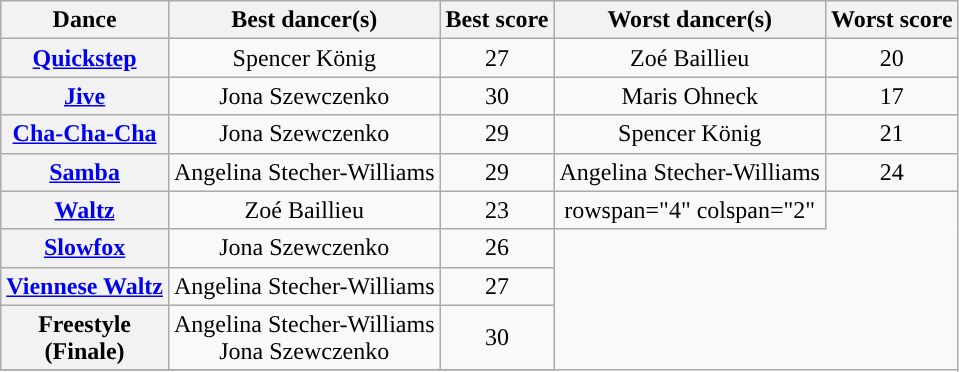<table class="wikitable sortable nowrap" style="text-align:center;">
<tr>
<th>Dance</th>
<th>Best dancer(s)</th>
<th>Best score</th>
<th>Worst dancer(s)</th>
<th>Worst score</th>
</tr>
<tr>
<th><a href='#'>Quickstep</a></th>
<td>Spencer König</td>
<td>27</td>
<td>Zoé Baillieu</td>
<td>20</td>
</tr>
<tr>
<th><a href='#'>Jive</a></th>
<td>Jona Szewczenko</td>
<td>30</td>
<td>Maris Ohneck</td>
<td>17</td>
</tr>
<tr>
<th><a href='#'>Cha-Cha-Cha</a></th>
<td>Jona Szewczenko</td>
<td>29</td>
<td>Spencer König</td>
<td>21</td>
</tr>
<tr>
<th><a href='#'>Samba</a></th>
<td>Angelina Stecher-Williams</td>
<td>29</td>
<td>Angelina Stecher-Williams</td>
<td>24</td>
</tr>
<tr>
<th><a href='#'>Waltz</a></th>
<td>Zoé Baillieu</td>
<td>23</td>
<td>rowspan="4" colspan="2" </td>
</tr>
<tr>
<th><a href='#'>Slowfox</a></th>
<td>Jona Szewczenko</td>
<td>26</td>
</tr>
<tr>
<th><a href='#'>Viennese Waltz</a></th>
<td>Angelina Stecher-Williams</td>
<td>27</td>
</tr>
<tr>
<th>Freestyle<br>(Finale)</th>
<td>Angelina Stecher-Williams<br>Jona Szewczenko</td>
<td>30</td>
</tr>
<tr>
</tr>
</table>
